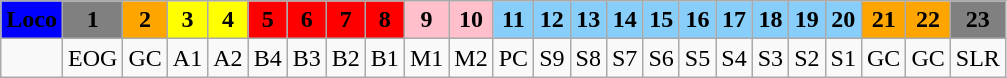<table class="wikitable plainrowheaders unsortable" style="text-align:center">
<tr>
<th scope="col" rowspan="1" style="background:blue;">Loco</th>
<th scope="col" rowspan="1" style="background:grey;">1</th>
<th scope="col" rowspan="1" style="background:orange;">2</th>
<th scope="col" rowspan="1" style="background:yellow;">3</th>
<th scope="col" rowspan="1" style="background:yellow;">4</th>
<th scope="col" rowspan="1" style="background:red;">5</th>
<th scope="col" rowspan="1" style="background:red;">6</th>
<th scope="col" rowspan="1" style="background:red;">7</th>
<th scope="col" rowspan="1" style="background:red;">8</th>
<th scope="col" rowspan="1" style="background:pink;">9</th>
<th scope="col" rowspan="1" style="background:pink;">10</th>
<th scope="col" rowspan="1" style="background:lightskyblue;">11</th>
<th scope="col" rowspan="1" style="background:lightskyblue;">12</th>
<th scope="col" rowspan="1" style="background:lightskyblue;">13</th>
<th scope="col" rowspan="1" style="background:lightskyblue;">14</th>
<th scope="col" rowspan="1" style="background:lightskyblue;">15</th>
<th scope="col" rowspan="1" style="background:lightskyblue;">16</th>
<th scope="col" rowspan="1" style="background:lightskyblue;">17</th>
<th scope="col" rowspan="1" style="background:lightskyblue;">18</th>
<th scope="col" rowspan="1" style="background:lightskyblue;">19</th>
<th scope="col" rowspan="1" style="background:lightskyblue;">20</th>
<th scope="col" rowspan="1" style="background:orange;">21</th>
<th scope="col" rowspan="1" style="background:orange;">22</th>
<th scope="col" rowspan="1" style="background:grey;">23</th>
</tr>
<tr>
<td></td>
<td>EOG</td>
<td>GC</td>
<td>A1</td>
<td>A2</td>
<td>B4</td>
<td>B3</td>
<td>B2</td>
<td>B1</td>
<td>M1</td>
<td>M2</td>
<td>PC</td>
<td>S9</td>
<td>S8</td>
<td>S7</td>
<td>S6</td>
<td>S5</td>
<td>S4</td>
<td>S3</td>
<td>S2</td>
<td>S1</td>
<td>GC</td>
<td>GC</td>
<td>SLR</td>
</tr>
</table>
